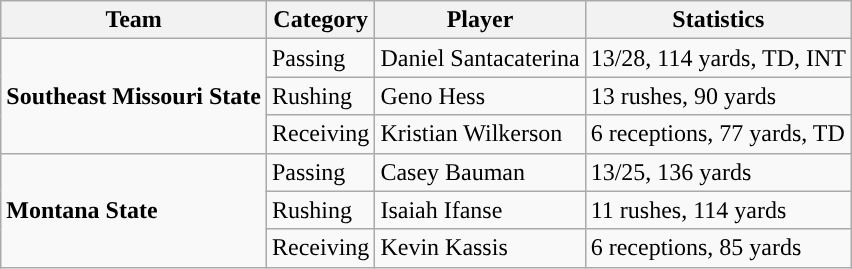<table class="wikitable" style="float: left;">
<tr>
<th>Team</th>
<th>Category</th>
<th>Player</th>
<th>Statistics</th>
</tr>
<tr>
<td rowspan=3><strong>Southeast Missouri State</strong></td>
<td>Passing</td>
<td>Daniel Santacaterina</td>
<td>13/28, 114 yards, TD, INT</td>
</tr>
<tr>
<td>Rushing</td>
<td>Geno Hess</td>
<td>13 rushes, 90 yards</td>
</tr>
<tr>
<td>Receiving</td>
<td>Kristian Wilkerson</td>
<td>6 receptions, 77 yards, TD</td>
</tr>
<tr>
<td rowspan=3><strong>Montana State</strong></td>
<td>Passing</td>
<td>Casey Bauman</td>
<td>13/25, 136 yards</td>
</tr>
<tr>
<td>Rushing</td>
<td>Isaiah Ifanse</td>
<td>11 rushes, 114 yards</td>
</tr>
<tr>
<td>Receiving</td>
<td>Kevin Kassis</td>
<td>6 receptions, 85 yards</td>
</tr>
</table>
